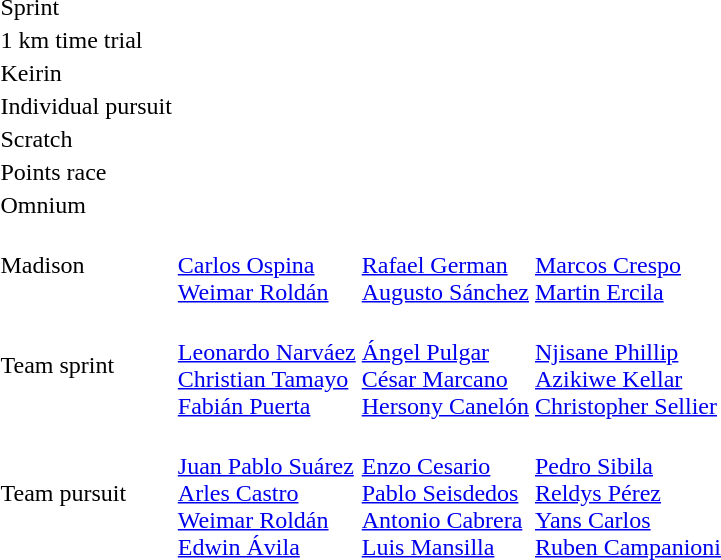<table>
<tr>
<td>Sprint</td>
<td></td>
<td></td>
<td></td>
</tr>
<tr>
<td>1 km time trial</td>
<td></td>
<td></td>
<td></td>
</tr>
<tr>
<td>Keirin</td>
<td></td>
<td></td>
<td></td>
</tr>
<tr>
<td>Individual pursuit</td>
<td></td>
<td></td>
<td></td>
</tr>
<tr>
<td>Scratch</td>
<td></td>
<td></td>
<td></td>
</tr>
<tr>
<td>Points race</td>
<td></td>
<td></td>
<td></td>
</tr>
<tr>
<td>Omnium</td>
<td></td>
<td></td>
<td></td>
</tr>
<tr>
<td>Madison</td>
<td><br><a href='#'>Carlos Ospina</a><br><a href='#'>Weimar Roldán</a></td>
<td><br><a href='#'>Rafael German</a><br><a href='#'>Augusto Sánchez</a></td>
<td><br><a href='#'>Marcos Crespo</a><br><a href='#'>Martin Ercila</a></td>
</tr>
<tr>
<td>Team sprint</td>
<td><br><a href='#'>Leonardo Narváez</a><br><a href='#'>Christian Tamayo</a><br><a href='#'>Fabián Puerta</a></td>
<td><br><a href='#'>Ángel Pulgar</a><br><a href='#'>César Marcano</a><br><a href='#'>Hersony Canelón</a></td>
<td><br><a href='#'>Njisane Phillip</a><br><a href='#'>Azikiwe Kellar</a><br><a href='#'>Christopher Sellier</a></td>
</tr>
<tr>
<td>Team pursuit</td>
<td><br><a href='#'>Juan Pablo Suárez</a><br><a href='#'>Arles Castro</a><br><a href='#'>Weimar Roldán</a><br><a href='#'>Edwin Ávila</a></td>
<td><br><a href='#'>Enzo Cesario</a><br><a href='#'>Pablo Seisdedos</a><br><a href='#'>Antonio Cabrera</a><br><a href='#'>Luis Mansilla</a></td>
<td><br><a href='#'>Pedro Sibila</a><br><a href='#'>Reldys Pérez</a><br><a href='#'>Yans Carlos</a><br><a href='#'>Ruben Campanioni</a></td>
</tr>
</table>
